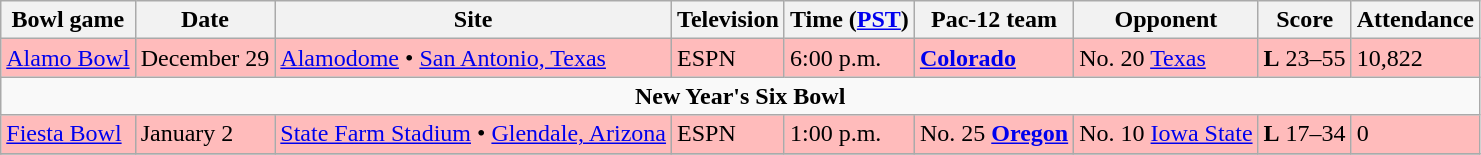<table class="wikitable">
<tr>
<th>Bowl game</th>
<th>Date</th>
<th>Site</th>
<th>Television</th>
<th>Time (<a href='#'>PST</a>)</th>
<th>Pac-12 team</th>
<th>Opponent</th>
<th>Score</th>
<th>Attendance</th>
</tr>
<tr style="background:#fbb;">
<td><a href='#'>Alamo Bowl</a></td>
<td>December 29</td>
<td><a href='#'>Alamodome</a> • <a href='#'>San Antonio, Texas</a></td>
<td>ESPN</td>
<td>6:00 p.m.</td>
<td><strong><a href='#'>Colorado</a></strong></td>
<td>No. 20 <a href='#'>Texas</a></td>
<td><strong>L</strong> 23–55</td>
<td>10,822</td>
</tr>
<tr>
<td colspan="9" style="text-align:center;"><strong>New Year's Six Bowl</strong></td>
</tr>
<tr style="background:#fbb;">
<td><a href='#'>Fiesta Bowl</a></td>
<td>January 2</td>
<td><a href='#'>State Farm Stadium</a> • <a href='#'>Glendale, Arizona</a></td>
<td>ESPN</td>
<td>1:00 p.m.</td>
<td>No. 25 <strong><a href='#'>Oregon</a></strong></td>
<td>No. 10 <a href='#'>Iowa State</a></td>
<td><strong>L</strong> 17–34</td>
<td>0</td>
</tr>
<tr>
</tr>
</table>
